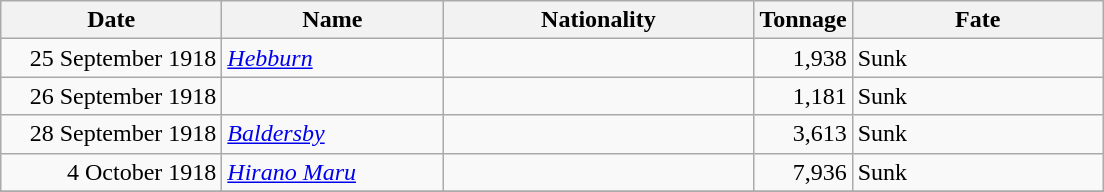<table class="wikitable sortable">
<tr>
<th width="140px">Date</th>
<th width="140px">Name</th>
<th width="200px">Nationality</th>
<th width="25px">Tonnage</th>
<th width="160px">Fate</th>
</tr>
<tr>
<td align="right">25 September 1918</td>
<td align="left"><a href='#'><em>Hebburn</em></a></td>
<td align="left"></td>
<td align="right">1,938</td>
<td align="left">Sunk</td>
</tr>
<tr>
<td align="right">26 September 1918</td>
<td align="left"></td>
<td align="left"></td>
<td align="right">1,181</td>
<td align="left">Sunk</td>
</tr>
<tr>
<td align="right">28 September 1918</td>
<td align="left"><a href='#'><em>Baldersby</em></a></td>
<td align="left"></td>
<td align="right">3,613</td>
<td align="left">Sunk</td>
</tr>
<tr>
<td align="right">4 October 1918</td>
<td align="left"><a href='#'><em>Hirano Maru</em></a></td>
<td align="left"></td>
<td align="right">7,936</td>
<td align="left">Sunk</td>
</tr>
<tr>
</tr>
</table>
